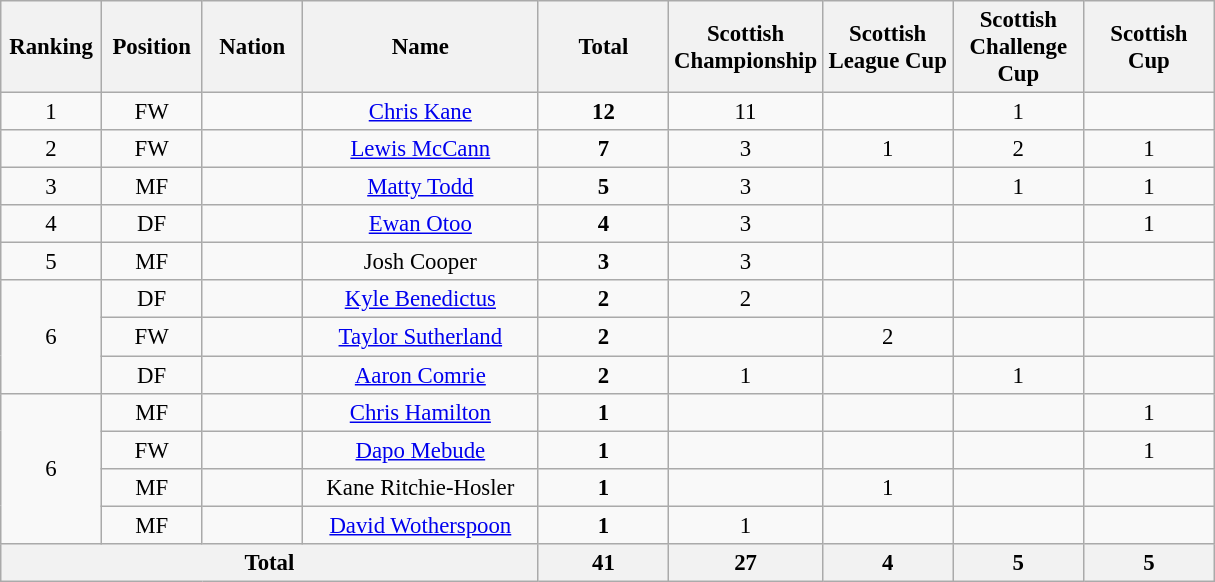<table class="wikitable" style="font-size: 95%; text-align: center;">
<tr>
<th width=60>Ranking</th>
<th width=60>Position</th>
<th width=60>Nation</th>
<th width=150>Name</th>
<th width=80><strong>Total</strong></th>
<th width=80>Scottish Championship</th>
<th width=80>Scottish League Cup</th>
<th width=80>Scottish Challenge Cup</th>
<th width=80>Scottish Cup</th>
</tr>
<tr>
<td>1</td>
<td>FW</td>
<td></td>
<td><a href='#'>Chris Kane</a></td>
<td><strong>12</strong></td>
<td>11</td>
<td></td>
<td>1</td>
<td></td>
</tr>
<tr>
<td>2</td>
<td>FW</td>
<td></td>
<td><a href='#'>Lewis McCann</a></td>
<td><strong>7</strong></td>
<td>3</td>
<td>1</td>
<td>2</td>
<td>1</td>
</tr>
<tr>
<td>3</td>
<td>MF</td>
<td></td>
<td><a href='#'>Matty Todd</a></td>
<td><strong>5</strong></td>
<td>3</td>
<td></td>
<td>1</td>
<td>1</td>
</tr>
<tr>
<td>4</td>
<td>DF</td>
<td></td>
<td><a href='#'>Ewan Otoo</a></td>
<td><strong>4</strong></td>
<td>3</td>
<td></td>
<td></td>
<td>1</td>
</tr>
<tr>
<td>5</td>
<td>MF</td>
<td></td>
<td>Josh Cooper</td>
<td><strong>3</strong></td>
<td>3</td>
<td></td>
<td></td>
<td></td>
</tr>
<tr>
<td rowspan=3>6</td>
<td>DF</td>
<td></td>
<td><a href='#'>Kyle Benedictus</a></td>
<td><strong>2</strong></td>
<td>2</td>
<td></td>
<td></td>
<td></td>
</tr>
<tr>
<td>FW</td>
<td></td>
<td><a href='#'>Taylor Sutherland</a></td>
<td><strong>2</strong></td>
<td></td>
<td>2</td>
<td></td>
<td></td>
</tr>
<tr>
<td>DF</td>
<td></td>
<td><a href='#'>Aaron Comrie</a></td>
<td><strong>2</strong></td>
<td>1</td>
<td></td>
<td>1</td>
<td></td>
</tr>
<tr>
<td rowspan=4>6</td>
<td>MF</td>
<td></td>
<td><a href='#'>Chris Hamilton</a></td>
<td><strong>1</strong></td>
<td></td>
<td></td>
<td></td>
<td>1</td>
</tr>
<tr>
<td>FW</td>
<td></td>
<td><a href='#'>Dapo Mebude</a></td>
<td><strong>1</strong></td>
<td></td>
<td></td>
<td></td>
<td>1</td>
</tr>
<tr>
<td>MF</td>
<td></td>
<td>Kane Ritchie-Hosler</td>
<td><strong>1</strong></td>
<td></td>
<td>1</td>
<td></td>
<td></td>
</tr>
<tr>
<td>MF</td>
<td></td>
<td><a href='#'>David Wotherspoon</a></td>
<td><strong>1</strong></td>
<td>1</td>
<td></td>
<td></td>
<td></td>
</tr>
<tr>
<th colspan=4>Total</th>
<th>41</th>
<th>27</th>
<th>4</th>
<th>5</th>
<th>5</th>
</tr>
</table>
